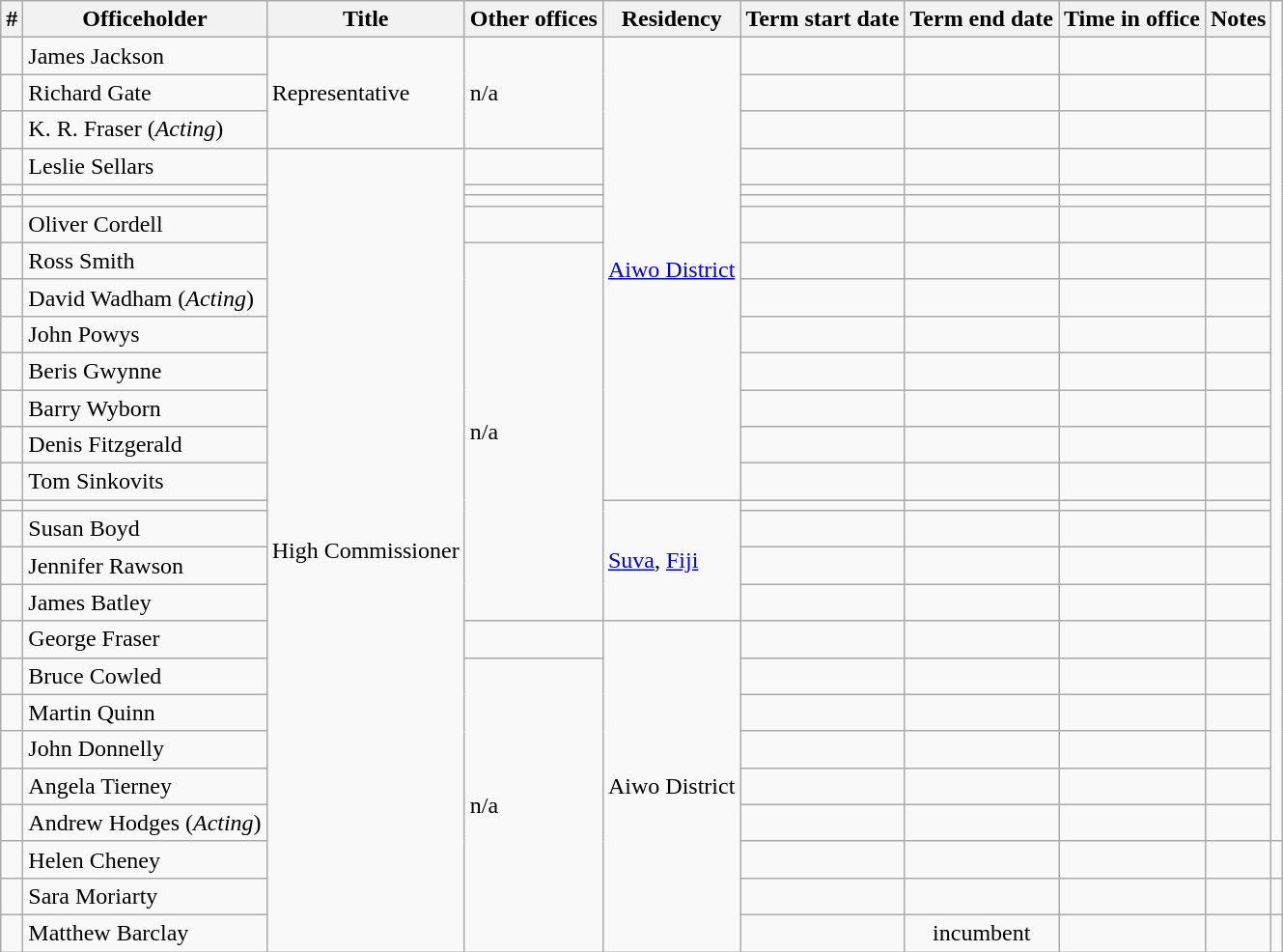<table class='wikitable sortable'>
<tr>
<th>#</th>
<th>Officeholder</th>
<th>Title</th>
<th>Other offices</th>
<th>Residency</th>
<th>Term start date</th>
<th>Term end date</th>
<th>Time in office</th>
<th>Notes</th>
</tr>
<tr>
<td align=center></td>
<td>James Jackson</td>
<td rowspan=3>Representative</td>
<td rowspan=3>n/a</td>
<td rowspan=14><a href='#'>Aiwo District</a></td>
<td align=center></td>
<td align=center></td>
<td align=right></td>
<td></td>
</tr>
<tr>
<td align=center></td>
<td>Richard Gate</td>
<td align=center></td>
<td align=center></td>
<td align=right></td>
<td></td>
</tr>
<tr>
<td align=center></td>
<td>K. R. Fraser (<em>Acting</em>)</td>
<td align=center></td>
<td align=center></td>
<td align=right></td>
<td></td>
</tr>
<tr>
<td align=center></td>
<td>Leslie Sellars</td>
<td rowspan=25>High Commissioner</td>
<td></td>
<td align=center></td>
<td align=center></td>
<td align=right></td>
<td></td>
</tr>
<tr>
<td align=center></td>
<td></td>
<td></td>
<td align=center></td>
<td align=center></td>
<td align=right></td>
<td></td>
</tr>
<tr>
<td align=center></td>
<td></td>
<td></td>
<td align=center></td>
<td align=center></td>
<td align=right></td>
<td></td>
</tr>
<tr>
<td align=center></td>
<td>Oliver Cordell</td>
<td></td>
<td align=center></td>
<td align=center></td>
<td align=right></td>
<td></td>
</tr>
<tr>
<td align=center></td>
<td>Ross Smith</td>
<td rowspan=11>n/a</td>
<td align=center></td>
<td align=center></td>
<td align=right></td>
<td></td>
</tr>
<tr>
<td align=center></td>
<td>David Wadham (<em>Acting</em>)</td>
<td align=center></td>
<td align=center></td>
<td align=right></td>
<td></td>
</tr>
<tr>
<td align=center></td>
<td>John Powys</td>
<td align=center></td>
<td align=center></td>
<td align=right></td>
<td></td>
</tr>
<tr>
<td align=center></td>
<td>Beris Gwynne</td>
<td align=center></td>
<td align=center></td>
<td align=right></td>
<td></td>
</tr>
<tr>
<td align=center></td>
<td>Barry Wyborn</td>
<td align=center></td>
<td align=center></td>
<td align=right></td>
<td></td>
</tr>
<tr>
<td align=center></td>
<td>Denis Fitzgerald</td>
<td align=center></td>
<td align=center></td>
<td align=right></td>
<td></td>
</tr>
<tr>
<td align=center></td>
<td>Tom Sinkovits</td>
<td align=center></td>
<td align=center></td>
<td align=right></td>
<td></td>
</tr>
<tr>
<td align=center></td>
<td></td>
<td rowspan=4><a href='#'>Suva</a>, <a href='#'>Fiji</a></td>
<td align=center></td>
<td align=center></td>
<td align=right></td>
<td></td>
</tr>
<tr>
<td align=center></td>
<td>Susan Boyd</td>
<td align=center></td>
<td align=center></td>
<td align=right><strong></strong></td>
<td></td>
</tr>
<tr>
<td align=center></td>
<td>Jennifer Rawson</td>
<td align=center></td>
<td align=center></td>
<td align=right></td>
<td></td>
</tr>
<tr>
<td align=center></td>
<td>James Batley</td>
<td align=center></td>
<td align=center></td>
<td align=right></td>
<td></td>
</tr>
<tr>
<td align=center></td>
<td>George Fraser</td>
<td></td>
<td rowspan=9>Aiwo District</td>
<td align=center></td>
<td align=center></td>
<td align=right></td>
<td></td>
</tr>
<tr>
<td align=center></td>
<td>Bruce Cowled</td>
<td rowspan=8>n/a</td>
<td align=center></td>
<td align=center></td>
<td align=right></td>
<td></td>
</tr>
<tr>
<td align=center></td>
<td>Martin Quinn</td>
<td align=center></td>
<td align=center></td>
<td align=right></td>
<td></td>
</tr>
<tr>
<td align=center></td>
<td>John Donnelly</td>
<td align=center></td>
<td align=center></td>
<td align=right></td>
<td></td>
</tr>
<tr>
<td align=center></td>
<td>Angela Tierney</td>
<td align=center></td>
<td align=center></td>
<td align=right></td>
<td></td>
</tr>
<tr>
<td align=center></td>
<td>Andrew Hodges (<em>Acting</em>)</td>
<td align=center></td>
<td align=center></td>
<td align=right></td>
<td></td>
</tr>
<tr>
<td align=center></td>
<td>Helen Cheney</td>
<td align=center></td>
<td align=center></td>
<td align=right></td>
<td></td>
<td></td>
</tr>
<tr>
<td align=center></td>
<td>Sara Moriarty</td>
<td align=center></td>
<td align=center></td>
<td align=right></td>
<td></td>
<td></td>
</tr>
<tr>
<td align=center></td>
<td>Matthew Barclay</td>
<td align=center></td>
<td align=center>incumbent</td>
<td align=right></td>
<td></td>
</tr>
</table>
